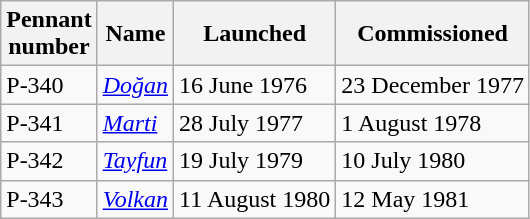<table class="wikitable">
<tr>
<th>Pennant<br>number</th>
<th>Name</th>
<th>Launched</th>
<th>Commissioned</th>
</tr>
<tr>
<td>P-340</td>
<td><a href='#'><em>Doğan</em></a></td>
<td>16 June 1976</td>
<td>23 December 1977</td>
</tr>
<tr>
<td>P-341</td>
<td><a href='#'><em>Marti</em></a></td>
<td>28 July 1977</td>
<td>1 August 1978</td>
</tr>
<tr>
<td>P-342</td>
<td><a href='#'><em>Tayfun</em></a></td>
<td>19 July 1979</td>
<td>10 July 1980</td>
</tr>
<tr>
<td>P-343</td>
<td><a href='#'><em>Volkan</em></a></td>
<td>11 August 1980</td>
<td>12 May 1981</td>
</tr>
</table>
